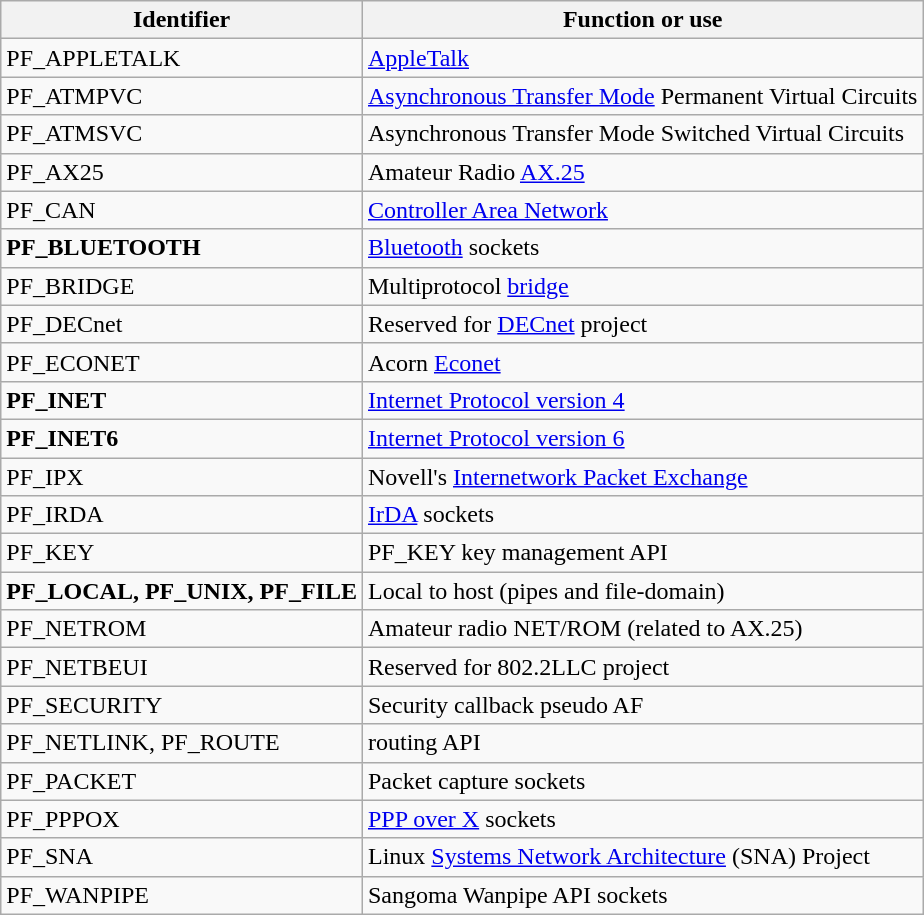<table class="wikitable sortable">
<tr>
<th>Identifier</th>
<th>Function or use</th>
</tr>
<tr>
<td>PF_APPLETALK</td>
<td><a href='#'>AppleTalk</a></td>
</tr>
<tr>
<td>PF_ATMPVC</td>
<td><a href='#'>Asynchronous Transfer Mode</a> Permanent Virtual Circuits</td>
</tr>
<tr>
<td>PF_ATMSVC</td>
<td>Asynchronous Transfer Mode Switched Virtual Circuits</td>
</tr>
<tr>
<td>PF_AX25</td>
<td>Amateur Radio <a href='#'>AX.25</a></td>
</tr>
<tr>
<td>PF_CAN</td>
<td><a href='#'>Controller Area Network</a></td>
</tr>
<tr>
<td style="font-weight:bold">PF_BLUETOOTH</td>
<td><a href='#'>Bluetooth</a> sockets</td>
</tr>
<tr>
<td>PF_BRIDGE</td>
<td>Multiprotocol <a href='#'>bridge</a></td>
</tr>
<tr>
<td>PF_DECnet</td>
<td>Reserved for <a href='#'>DECnet</a> project</td>
</tr>
<tr>
<td>PF_ECONET</td>
<td>Acorn <a href='#'>Econet</a></td>
</tr>
<tr>
<td style="font-weight:bold">PF_INET</td>
<td><a href='#'>Internet Protocol version 4</a></td>
</tr>
<tr>
<td style="font-weight:bold">PF_INET6</td>
<td><a href='#'>Internet Protocol version 6</a></td>
</tr>
<tr>
<td>PF_IPX</td>
<td>Novell's <a href='#'>Internetwork Packet Exchange</a></td>
</tr>
<tr>
<td>PF_IRDA</td>
<td><a href='#'>IrDA</a> sockets</td>
</tr>
<tr>
<td>PF_KEY</td>
<td>PF_KEY key management API</td>
</tr>
<tr>
<td style="font-weight:bold">PF_LOCAL, PF_UNIX, PF_FILE</td>
<td>Local to host (pipes and file-domain)</td>
</tr>
<tr>
<td>PF_NETROM</td>
<td>Amateur radio NET/ROM (related to AX.25)</td>
</tr>
<tr>
<td>PF_NETBEUI</td>
<td>Reserved for 802.2LLC project</td>
</tr>
<tr>
<td>PF_SECURITY</td>
<td>Security callback pseudo AF</td>
</tr>
<tr>
<td>PF_NETLINK, PF_ROUTE</td>
<td>routing API</td>
</tr>
<tr>
<td>PF_PACKET</td>
<td>Packet capture sockets</td>
</tr>
<tr>
<td>PF_PPPOX</td>
<td><a href='#'>PPP over X</a> sockets</td>
</tr>
<tr>
<td>PF_SNA</td>
<td>Linux <a href='#'>Systems Network Architecture</a> (SNA) Project</td>
</tr>
<tr>
<td>PF_WANPIPE</td>
<td>Sangoma Wanpipe API sockets</td>
</tr>
</table>
